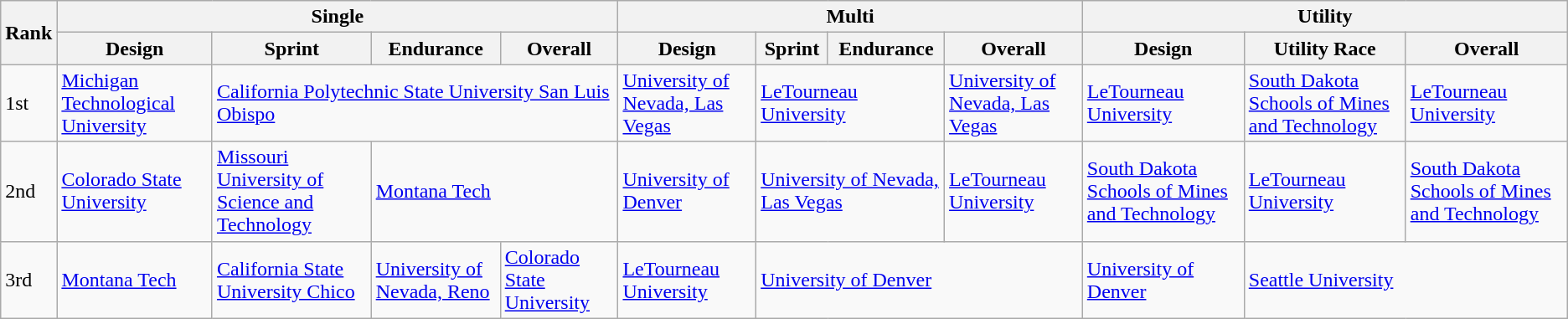<table class="wikitable mw-collapsible">
<tr>
<th rowspan="2">Rank</th>
<th colspan="4">Single</th>
<th colspan="4">Multi</th>
<th colspan="3">Utility</th>
</tr>
<tr>
<th>Design</th>
<th>Sprint</th>
<th>Endurance</th>
<th>Overall</th>
<th>Design</th>
<th>Sprint</th>
<th>Endurance</th>
<th>Overall</th>
<th>Design</th>
<th>Utility Race</th>
<th>Overall</th>
</tr>
<tr>
<td>1st</td>
<td><a href='#'>Michigan Technological University</a></td>
<td colspan="3"><a href='#'>California Polytechnic State University San Luis Obispo</a></td>
<td><a href='#'>University of Nevada, Las Vegas</a></td>
<td colspan="2"><a href='#'>LeTourneau University</a></td>
<td><a href='#'>University of Nevada, Las Vegas</a></td>
<td><a href='#'>LeTourneau University</a></td>
<td><a href='#'>South Dakota Schools of Mines and Technology</a></td>
<td><a href='#'>LeTourneau University</a></td>
</tr>
<tr>
<td>2nd</td>
<td><a href='#'>Colorado State University</a></td>
<td><a href='#'>Missouri University of Science and Technology</a></td>
<td colspan="2"><a href='#'>Montana Tech</a></td>
<td><a href='#'>University of Denver</a></td>
<td colspan="2"><a href='#'>University of Nevada, Las Vegas</a></td>
<td><a href='#'>LeTourneau University</a></td>
<td><a href='#'>South Dakota Schools of Mines and Technology</a></td>
<td><a href='#'>LeTourneau University</a></td>
<td><a href='#'>South Dakota Schools of Mines and Technology</a></td>
</tr>
<tr>
<td>3rd</td>
<td><a href='#'>Montana Tech</a></td>
<td><a href='#'>California State University Chico</a></td>
<td><a href='#'>University of Nevada, Reno</a></td>
<td><a href='#'>Colorado State University</a></td>
<td><a href='#'>LeTourneau University</a></td>
<td colspan="3"><a href='#'>University of Denver</a></td>
<td><a href='#'>University of Denver</a></td>
<td colspan="2"><a href='#'>Seattle University</a></td>
</tr>
</table>
